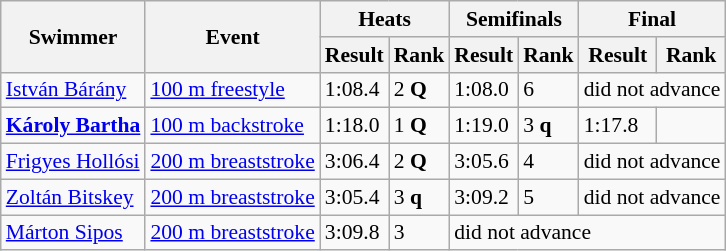<table class=wikitable style="font-size:90%" style="text-align:center">
<tr>
<th rowspan=2>Swimmer</th>
<th rowspan=2>Event</th>
<th colspan=2>Heats</th>
<th colspan=2>Semifinals</th>
<th colspan=2>Final</th>
</tr>
<tr>
<th>Result</th>
<th>Rank</th>
<th>Result</th>
<th>Rank</th>
<th>Result</th>
<th>Rank</th>
</tr>
<tr>
<td align=left><a href='#'>István Bárány</a></td>
<td align=left><a href='#'>100 m freestyle</a></td>
<td>1:08.4</td>
<td>2 <strong>Q</strong></td>
<td>1:08.0</td>
<td>6</td>
<td colspan=2>did not advance</td>
</tr>
<tr>
<td align=left><strong><a href='#'>Károly Bartha</a></strong></td>
<td align=left><a href='#'>100 m backstroke</a></td>
<td>1:18.0</td>
<td>1 <strong>Q</strong></td>
<td>1:19.0</td>
<td>3 <strong>q</strong></td>
<td>1:17.8</td>
<td></td>
</tr>
<tr>
<td align=left><a href='#'>Frigyes Hollósi</a></td>
<td align=left><a href='#'>200 m breaststroke</a></td>
<td>3:06.4</td>
<td>2 <strong>Q</strong></td>
<td>3:05.6</td>
<td>4</td>
<td colspan=2>did not advance</td>
</tr>
<tr>
<td align=left><a href='#'>Zoltán Bitskey</a></td>
<td align=left><a href='#'>200 m breaststroke</a></td>
<td>3:05.4</td>
<td>3 <strong>q</strong></td>
<td>3:09.2</td>
<td>5</td>
<td colspan=2>did not advance</td>
</tr>
<tr>
<td align=left><a href='#'>Márton Sipos</a></td>
<td align=left><a href='#'>200 m breaststroke</a></td>
<td>3:09.8</td>
<td>3</td>
<td colspan=4>did not advance</td>
</tr>
</table>
